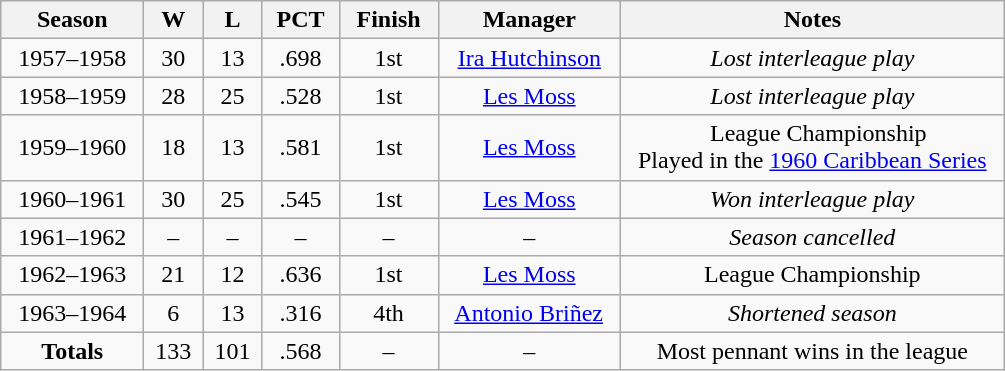<table class="wikitable">
<tr style="background: #F2F2F2;">
<th>Season</th>
<th>W</th>
<th>L</th>
<th>PCT</th>
<th>  Finish  </th>
<th>Manager</th>
<th>Notes</th>
</tr>
<tr align=center>
<td>  1957–1958  </td>
<td>  30  </td>
<td>  13  </td>
<td>  .698  </td>
<td>1st</td>
<td>  <a href='#'>Ira Hutchinson</a>  </td>
<td>  <em>Lost interleague play</em>  </td>
</tr>
<tr align=center>
<td>  1958–1959  </td>
<td>  28  </td>
<td>  25  </td>
<td>  .528  </td>
<td>1st</td>
<td>  <a href='#'>Les Moss</a>  </td>
<td>  <em>Lost interleague play</em>  </td>
</tr>
<tr align=center>
<td>  1959–1960  </td>
<td>  18  </td>
<td>  13  </td>
<td>  .581  </td>
<td>1st</td>
<td>  <a href='#'>Les Moss</a>  </td>
<td>  League Championship<br>   Played in the <a href='#'>1960 Caribbean Series</a>  </td>
</tr>
<tr align=center>
<td>  1960–1961  </td>
<td>  30  </td>
<td>  25  </td>
<td>  .545  </td>
<td>1st</td>
<td>  <a href='#'>Les Moss</a>  </td>
<td>  <em>Won interleague play</em>  </td>
</tr>
<tr align=center>
<td>  1961–1962  </td>
<td>–</td>
<td>–</td>
<td>–</td>
<td>–</td>
<td>–</td>
<td><em>Season cancelled</em></td>
</tr>
<tr align=center>
<td>  1962–1963  </td>
<td>  21  </td>
<td>  12  </td>
<td>  .636  </td>
<td>1st</td>
<td>  <a href='#'>Les Moss</a>  </td>
<td>  League Championship  </td>
</tr>
<tr align=center>
<td>  1963–1964  </td>
<td>  6  </td>
<td>  13  </td>
<td>  .316  </td>
<td>4th</td>
<td>  <a href='#'>Antonio Briñez</a>  </td>
<td>  <em>Shortened season</em>  </td>
</tr>
<tr align=center>
<td>  <strong>Totals</strong>  </td>
<td>133</td>
<td>101</td>
<td>  .568  </td>
<td>–</td>
<td>–</td>
<td>Most pennant wins in the league</td>
</tr>
</table>
